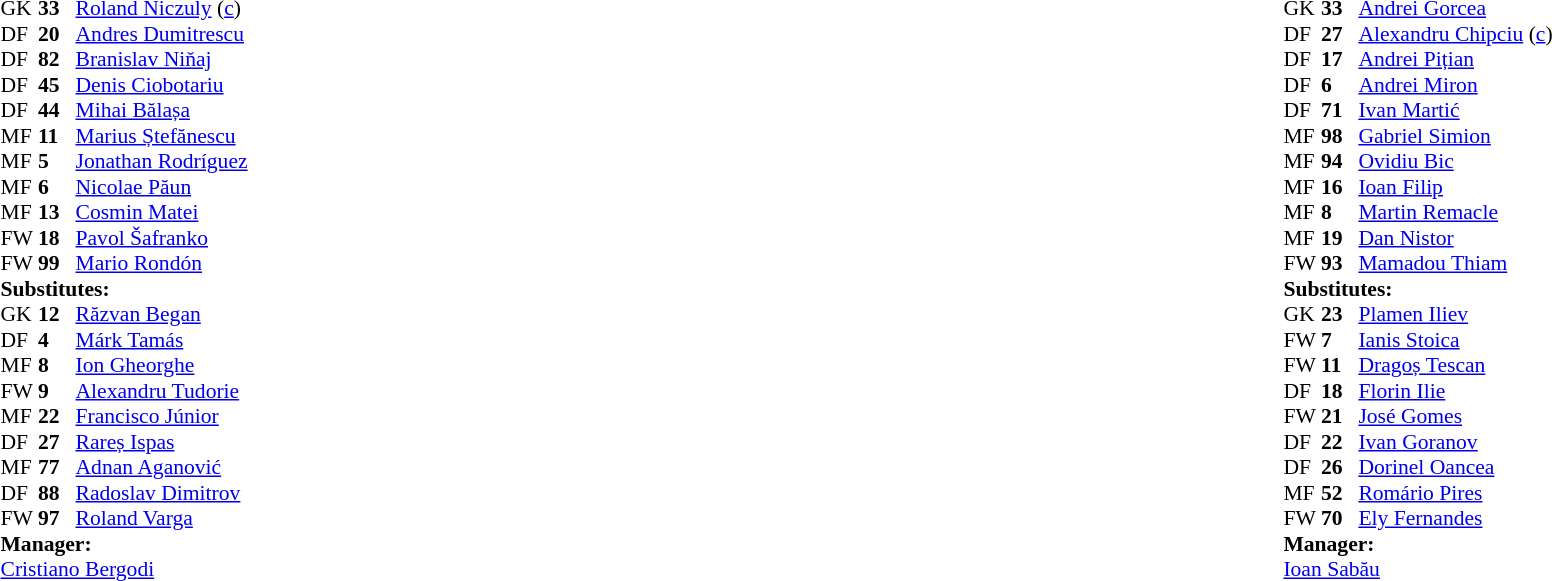<table style="width:100%">
<tr>
<td style="vertical-align:top;width:40%"><br><table style="font-size:90%" cellspacing="0" cellpadding="0">
<tr>
<th width=25></th>
<th width=25></th>
</tr>
<tr>
<td>GK</td>
<td><strong>33</strong></td>
<td> <a href='#'>Roland Niczuly</a> (<a href='#'>c</a>)</td>
<td></td>
</tr>
<tr>
<td>DF</td>
<td><strong>20</strong></td>
<td> <a href='#'>Andres Dumitrescu</a></td>
<td></td>
</tr>
<tr>
<td>DF</td>
<td><strong>82</strong></td>
<td> <a href='#'>Branislav Niňaj</a></td>
</tr>
<tr>
<td>DF</td>
<td><strong>45</strong></td>
<td> <a href='#'>Denis Ciobotariu</a></td>
<td></td>
<td></td>
</tr>
<tr>
<td>DF</td>
<td><strong>44</strong></td>
<td> <a href='#'>Mihai Bălașa</a></td>
<td></td>
<td></td>
</tr>
<tr>
<td>MF</td>
<td><strong>11</strong></td>
<td> <a href='#'>Marius Ștefănescu</a></td>
<td></td>
</tr>
<tr>
<td>MF</td>
<td><strong>5</strong></td>
<td> <a href='#'>Jonathan Rodríguez</a></td>
</tr>
<tr>
<td>MF</td>
<td><strong>6</strong></td>
<td> <a href='#'>Nicolae Păun</a></td>
<td></td>
<td></td>
</tr>
<tr>
<td>MF</td>
<td><strong>13</strong></td>
<td> <a href='#'>Cosmin Matei</a></td>
<td></td>
<td></td>
</tr>
<tr>
<td>FW</td>
<td><strong>18</strong></td>
<td> <a href='#'>Pavol Šafranko</a></td>
<td></td>
<td></td>
</tr>
<tr>
<td>FW</td>
<td><strong>99</strong></td>
<td> <a href='#'>Mario Rondón</a></td>
<td></td>
<td></td>
</tr>
<tr>
<td colspan=3><strong>Substitutes:</strong></td>
</tr>
<tr>
<td>GK</td>
<td><strong>12</strong></td>
<td> <a href='#'>Răzvan Began</a></td>
</tr>
<tr>
<td>DF</td>
<td><strong>4</strong></td>
<td> <a href='#'>Márk Tamás</a></td>
<td></td>
<td></td>
</tr>
<tr>
<td>MF</td>
<td><strong>8</strong></td>
<td> <a href='#'>Ion Gheorghe</a></td>
<td></td>
<td></td>
</tr>
<tr>
<td>FW</td>
<td><strong>9</strong></td>
<td> <a href='#'>Alexandru Tudorie</a></td>
<td></td>
<td></td>
</tr>
<tr>
<td>MF</td>
<td><strong>22</strong></td>
<td> <a href='#'>Francisco Júnior</a></td>
</tr>
<tr>
<td>DF</td>
<td><strong>27</strong></td>
<td> <a href='#'>Rareș Ispas</a></td>
</tr>
<tr>
<td>MF</td>
<td><strong>77</strong></td>
<td> <a href='#'>Adnan Aganović</a></td>
<td></td>
<td></td>
</tr>
<tr>
<td>DF</td>
<td><strong>88</strong></td>
<td> <a href='#'>Radoslav Dimitrov</a></td>
<td></td>
<td></td>
</tr>
<tr>
<td>FW</td>
<td><strong>97</strong></td>
<td> <a href='#'>Roland Varga</a></td>
<td></td>
<td></td>
</tr>
<tr>
<td colspan=3><strong>Manager:</strong></td>
</tr>
<tr>
<td colspan=4> <a href='#'>Cristiano Bergodi</a></td>
</tr>
</table>
</td>
<td valign="top"></td>
<td style="vertical-align:top; width:50%;"><br><table align="center" cellpadding="0" cellspacing="0" style="font-size: 90%">
<tr>
<th width="25"></th>
<th width="25"></th>
</tr>
<tr>
<td>GK</td>
<td><strong>33</strong></td>
<td> <a href='#'>Andrei Gorcea</a></td>
</tr>
<tr>
<td>DF</td>
<td><strong>27</strong></td>
<td> <a href='#'>Alexandru Chipciu</a> (<a href='#'>c</a>)</td>
</tr>
<tr>
<td>DF</td>
<td><strong>17</strong></td>
<td> <a href='#'>Andrei Pițian</a></td>
</tr>
<tr>
<td>DF</td>
<td><strong>6</strong></td>
<td> <a href='#'>Andrei Miron</a></td>
</tr>
<tr>
<td>DF</td>
<td><strong>71</strong></td>
<td> <a href='#'>Ivan Martić</a></td>
<td></td>
</tr>
<tr>
<td>MF</td>
<td><strong>98</strong></td>
<td> <a href='#'>Gabriel Simion</a></td>
</tr>
<tr>
<td>MF</td>
<td><strong>94</strong></td>
<td> <a href='#'>Ovidiu Bic</a></td>
</tr>
<tr>
<td>MF</td>
<td><strong>16</strong></td>
<td> <a href='#'>Ioan Filip</a></td>
<td></td>
<td></td>
</tr>
<tr>
<td>MF</td>
<td><strong>8</strong></td>
<td> <a href='#'>Martin Remacle</a></td>
<td></td>
<td></td>
</tr>
<tr>
<td>MF</td>
<td><strong>19</strong></td>
<td> <a href='#'>Dan Nistor</a></td>
</tr>
<tr>
<td>FW</td>
<td><strong>93</strong></td>
<td> <a href='#'>Mamadou Thiam</a></td>
<td></td>
<td></td>
</tr>
<tr>
<td colspan=3><strong>Substitutes:</strong></td>
</tr>
<tr>
<td>GK</td>
<td><strong>23</strong></td>
<td> <a href='#'>Plamen Iliev</a></td>
</tr>
<tr>
<td>FW</td>
<td><strong>7</strong></td>
<td> <a href='#'>Ianis Stoica</a></td>
</tr>
<tr>
<td>FW</td>
<td><strong>11</strong></td>
<td> <a href='#'>Dragoș Tescan</a></td>
<td></td>
<td></td>
</tr>
<tr>
<td>DF</td>
<td><strong>18</strong></td>
<td> <a href='#'>Florin Ilie</a></td>
</tr>
<tr>
<td>FW</td>
<td><strong>21</strong></td>
<td> <a href='#'>José Gomes</a></td>
<td></td>
<td></td>
</tr>
<tr>
<td>DF</td>
<td><strong>22</strong></td>
<td> <a href='#'>Ivan Goranov</a></td>
</tr>
<tr>
<td>DF</td>
<td><strong>26</strong></td>
<td> <a href='#'>Dorinel Oancea</a></td>
</tr>
<tr>
<td>MF</td>
<td><strong>52</strong></td>
<td> <a href='#'>Romário Pires</a></td>
</tr>
<tr>
<td>FW</td>
<td><strong>70</strong></td>
<td> <a href='#'>Ely Fernandes</a></td>
<td></td>
<td></td>
</tr>
<tr>
<td colspan=3><strong>Manager:</strong></td>
</tr>
<tr>
<td colspan=4> <a href='#'>Ioan Sabău</a></td>
</tr>
</table>
</td>
</tr>
</table>
